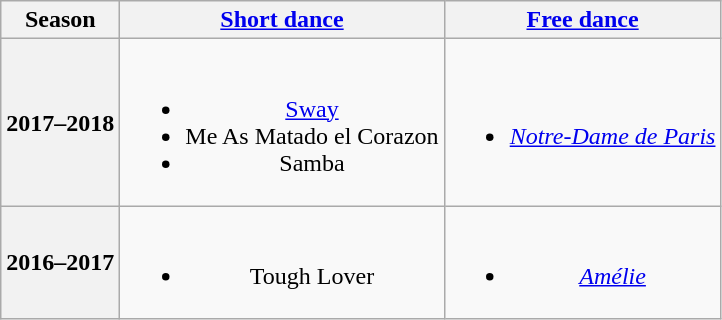<table class=wikitable style=text-align:center>
<tr>
<th>Season</th>
<th><a href='#'>Short dance</a></th>
<th><a href='#'>Free dance</a></th>
</tr>
<tr>
<th>2017–2018</th>
<td><br><ul><li><a href='#'>Sway</a></li><li>Me As Matado el Corazon</li><li>Samba</li></ul></td>
<td><br><ul><li><em><a href='#'>Notre-Dame de Paris</a></em> <br> </li></ul></td>
</tr>
<tr>
<th>2016–2017 <br> </th>
<td><br><ul><li>Tough Lover <br></li></ul></td>
<td><br><ul><li><em><a href='#'>Amélie</a></em> <br></li></ul></td>
</tr>
</table>
